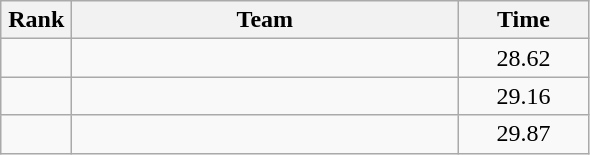<table class=wikitable style="text-align:center">
<tr>
<th width=40>Rank</th>
<th width=250>Team</th>
<th width=80>Time</th>
</tr>
<tr>
<td></td>
<td align=left></td>
<td>28.62</td>
</tr>
<tr>
<td></td>
<td align=left></td>
<td>29.16</td>
</tr>
<tr>
<td></td>
<td align=left></td>
<td>29.87</td>
</tr>
</table>
